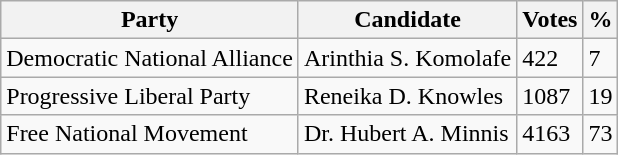<table class="wikitable mw-collapsible">
<tr>
<th>Party</th>
<th>Candidate</th>
<th>Votes</th>
<th>%</th>
</tr>
<tr>
<td>Democratic National Alliance</td>
<td>Arinthia S. Komolafe</td>
<td>422</td>
<td>7</td>
</tr>
<tr>
<td>Progressive Liberal Party</td>
<td>Reneika D. Knowles</td>
<td>1087</td>
<td>19</td>
</tr>
<tr>
<td>Free National Movement</td>
<td>Dr. Hubert A. Minnis</td>
<td>4163</td>
<td>73</td>
</tr>
</table>
